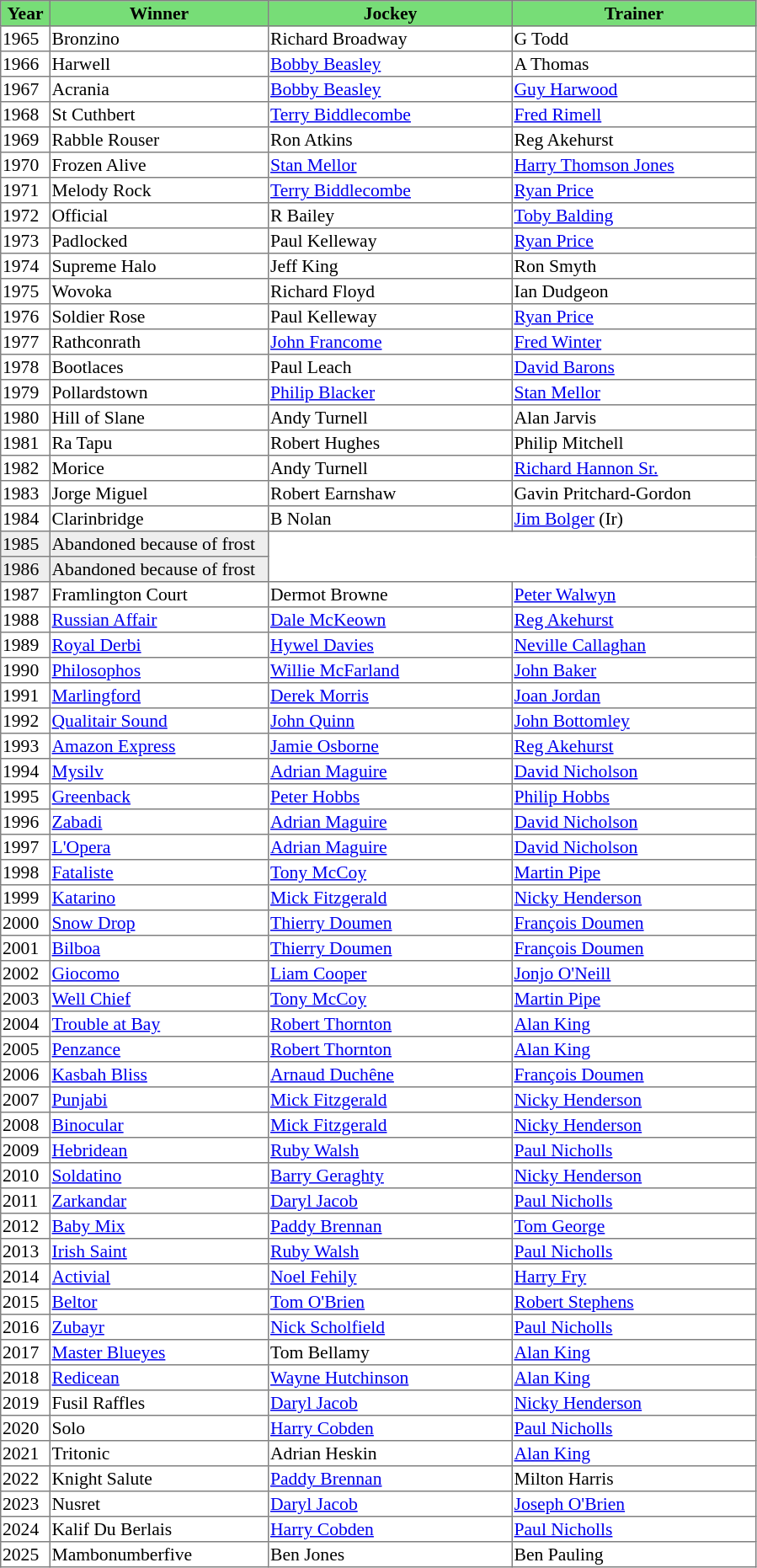<table class = "sortable" | border="1" style="border-collapse: collapse; font-size:90%">
<tr bgcolor="#77dd77" align="center">
<th width="36px"><strong>Year</strong><br></th>
<th width="170px"><strong>Winner</strong><br></th>
<th width="190px"><strong>Jockey</strong><br></th>
<th width="190px"><strong>Trainer</strong><br></th>
</tr>
<tr>
<td>1965</td>
<td>Bronzino</td>
<td>Richard Broadway</td>
<td>G Todd</td>
</tr>
<tr>
<td>1966</td>
<td>Harwell</td>
<td><a href='#'>Bobby Beasley</a></td>
<td>A Thomas</td>
</tr>
<tr>
<td>1967</td>
<td>Acrania</td>
<td><a href='#'>Bobby Beasley</a></td>
<td><a href='#'>Guy Harwood</a></td>
</tr>
<tr>
<td>1968</td>
<td>St Cuthbert</td>
<td><a href='#'>Terry Biddlecombe</a></td>
<td><a href='#'>Fred Rimell</a></td>
</tr>
<tr>
<td>1969</td>
<td>Rabble Rouser</td>
<td>Ron Atkins</td>
<td>Reg Akehurst</td>
</tr>
<tr>
<td>1970</td>
<td>Frozen Alive</td>
<td><a href='#'>Stan Mellor</a></td>
<td><a href='#'>Harry Thomson Jones</a></td>
</tr>
<tr>
<td>1971</td>
<td>Melody Rock</td>
<td><a href='#'>Terry Biddlecombe</a></td>
<td><a href='#'>Ryan Price</a></td>
</tr>
<tr>
<td>1972</td>
<td>Official</td>
<td>R Bailey</td>
<td><a href='#'>Toby Balding</a></td>
</tr>
<tr>
<td>1973</td>
<td>Padlocked</td>
<td>Paul Kelleway</td>
<td><a href='#'>Ryan Price</a></td>
</tr>
<tr>
<td>1974</td>
<td>Supreme Halo</td>
<td>Jeff King</td>
<td>Ron Smyth</td>
</tr>
<tr>
<td>1975</td>
<td>Wovoka</td>
<td>Richard Floyd</td>
<td>Ian Dudgeon</td>
</tr>
<tr>
<td>1976</td>
<td>Soldier Rose</td>
<td>Paul Kelleway</td>
<td><a href='#'>Ryan Price</a></td>
</tr>
<tr>
<td>1977</td>
<td>Rathconrath</td>
<td><a href='#'>John Francome</a></td>
<td><a href='#'>Fred Winter</a></td>
</tr>
<tr>
<td>1978</td>
<td>Bootlaces</td>
<td>Paul Leach</td>
<td><a href='#'>David Barons</a></td>
</tr>
<tr>
<td>1979</td>
<td>Pollardstown</td>
<td><a href='#'>Philip Blacker</a></td>
<td><a href='#'>Stan Mellor</a></td>
</tr>
<tr>
<td>1980</td>
<td>Hill of Slane</td>
<td>Andy Turnell</td>
<td>Alan Jarvis</td>
</tr>
<tr>
<td>1981</td>
<td>Ra Tapu</td>
<td>Robert Hughes</td>
<td>Philip Mitchell</td>
</tr>
<tr>
<td>1982</td>
<td>Morice</td>
<td>Andy Turnell</td>
<td><a href='#'>Richard Hannon Sr.</a></td>
</tr>
<tr>
<td>1983</td>
<td>Jorge Miguel</td>
<td>Robert Earnshaw</td>
<td>Gavin Pritchard-Gordon</td>
</tr>
<tr>
<td>1984</td>
<td>Clarinbridge</td>
<td>B Nolan</td>
<td><a href='#'>Jim Bolger</a> (Ir)</td>
</tr>
<tr bgcolor="#eeeeee">
<td>1985<td>Abandoned because of frost           </td></td>
</tr>
<tr bgcolor="#eeeeee">
<td>1986<td>Abandoned because of frost           </td></td>
</tr>
<tr>
<td>1987</td>
<td>Framlington Court</td>
<td>Dermot Browne</td>
<td><a href='#'>Peter Walwyn</a></td>
</tr>
<tr>
<td>1988</td>
<td><a href='#'>Russian Affair</a></td>
<td><a href='#'>Dale McKeown</a></td>
<td><a href='#'>Reg Akehurst</a></td>
</tr>
<tr>
<td>1989</td>
<td><a href='#'>Royal Derbi</a></td>
<td><a href='#'>Hywel Davies</a></td>
<td><a href='#'>Neville Callaghan</a></td>
</tr>
<tr>
<td>1990</td>
<td><a href='#'>Philosophos</a></td>
<td><a href='#'>Willie McFarland</a></td>
<td><a href='#'>John Baker</a></td>
</tr>
<tr>
<td>1991</td>
<td><a href='#'>Marlingford</a></td>
<td><a href='#'>Derek Morris</a></td>
<td><a href='#'>Joan Jordan</a></td>
</tr>
<tr>
<td>1992</td>
<td><a href='#'>Qualitair Sound</a></td>
<td><a href='#'>John Quinn</a></td>
<td><a href='#'>John Bottomley</a></td>
</tr>
<tr>
<td>1993</td>
<td><a href='#'>Amazon Express</a></td>
<td><a href='#'>Jamie Osborne</a></td>
<td><a href='#'>Reg Akehurst</a></td>
</tr>
<tr>
<td>1994</td>
<td><a href='#'>Mysilv</a></td>
<td><a href='#'>Adrian Maguire</a></td>
<td><a href='#'>David Nicholson</a></td>
</tr>
<tr>
<td>1995</td>
<td><a href='#'>Greenback</a></td>
<td><a href='#'>Peter Hobbs</a></td>
<td><a href='#'>Philip Hobbs</a></td>
</tr>
<tr>
<td>1996</td>
<td><a href='#'>Zabadi</a></td>
<td><a href='#'>Adrian Maguire</a></td>
<td><a href='#'>David Nicholson</a></td>
</tr>
<tr>
<td>1997</td>
<td><a href='#'>L'Opera</a></td>
<td><a href='#'>Adrian Maguire</a></td>
<td><a href='#'>David Nicholson</a></td>
</tr>
<tr>
<td>1998</td>
<td><a href='#'>Fataliste</a></td>
<td><a href='#'>Tony McCoy</a></td>
<td><a href='#'>Martin Pipe</a></td>
</tr>
<tr>
<td>1999</td>
<td><a href='#'>Katarino</a></td>
<td><a href='#'>Mick Fitzgerald</a></td>
<td><a href='#'>Nicky Henderson</a></td>
</tr>
<tr>
<td>2000</td>
<td><a href='#'>Snow Drop</a></td>
<td><a href='#'>Thierry Doumen</a></td>
<td><a href='#'>François Doumen</a></td>
</tr>
<tr>
<td>2001</td>
<td><a href='#'>Bilboa</a></td>
<td><a href='#'>Thierry Doumen</a></td>
<td><a href='#'>François Doumen</a></td>
</tr>
<tr>
<td>2002</td>
<td><a href='#'>Giocomo</a></td>
<td><a href='#'>Liam Cooper</a></td>
<td><a href='#'>Jonjo O'Neill</a></td>
</tr>
<tr>
<td>2003</td>
<td><a href='#'>Well Chief</a></td>
<td><a href='#'>Tony McCoy</a></td>
<td><a href='#'>Martin Pipe</a></td>
</tr>
<tr>
<td>2004</td>
<td><a href='#'>Trouble at Bay</a></td>
<td><a href='#'>Robert Thornton</a></td>
<td><a href='#'>Alan King</a></td>
</tr>
<tr>
<td>2005</td>
<td><a href='#'>Penzance</a></td>
<td><a href='#'>Robert Thornton</a></td>
<td><a href='#'>Alan King</a></td>
</tr>
<tr>
<td>2006</td>
<td><a href='#'>Kasbah Bliss</a> </td>
<td><a href='#'>Arnaud Duchêne</a></td>
<td><a href='#'>François Doumen</a></td>
</tr>
<tr>
<td>2007</td>
<td><a href='#'>Punjabi</a></td>
<td><a href='#'>Mick Fitzgerald</a></td>
<td><a href='#'>Nicky Henderson</a></td>
</tr>
<tr>
<td>2008</td>
<td><a href='#'>Binocular</a></td>
<td><a href='#'>Mick Fitzgerald</a></td>
<td><a href='#'>Nicky Henderson</a></td>
</tr>
<tr>
<td>2009</td>
<td><a href='#'>Hebridean</a></td>
<td><a href='#'>Ruby Walsh</a></td>
<td><a href='#'>Paul Nicholls</a></td>
</tr>
<tr>
<td>2010</td>
<td><a href='#'>Soldatino</a></td>
<td><a href='#'>Barry Geraghty</a></td>
<td><a href='#'>Nicky Henderson</a></td>
</tr>
<tr>
<td>2011</td>
<td><a href='#'>Zarkandar</a></td>
<td><a href='#'>Daryl Jacob</a></td>
<td><a href='#'>Paul Nicholls</a></td>
</tr>
<tr>
<td>2012</td>
<td><a href='#'>Baby Mix</a></td>
<td><a href='#'>Paddy Brennan</a></td>
<td><a href='#'>Tom George</a></td>
</tr>
<tr>
<td>2013</td>
<td><a href='#'>Irish Saint</a></td>
<td><a href='#'>Ruby Walsh</a></td>
<td><a href='#'>Paul Nicholls</a></td>
</tr>
<tr>
<td>2014</td>
<td><a href='#'>Activial</a></td>
<td><a href='#'>Noel Fehily</a></td>
<td><a href='#'>Harry Fry</a></td>
</tr>
<tr>
<td>2015</td>
<td><a href='#'>Beltor</a></td>
<td><a href='#'>Tom O'Brien</a></td>
<td><a href='#'>Robert Stephens</a></td>
</tr>
<tr>
<td>2016</td>
<td><a href='#'>Zubayr</a></td>
<td><a href='#'>Nick Scholfield</a></td>
<td><a href='#'>Paul Nicholls</a></td>
</tr>
<tr>
<td>2017</td>
<td><a href='#'>Master Blueyes</a></td>
<td>Tom Bellamy</td>
<td><a href='#'>Alan King</a></td>
</tr>
<tr>
<td>2018</td>
<td><a href='#'>Redicean</a></td>
<td><a href='#'>Wayne Hutchinson</a></td>
<td><a href='#'>Alan King</a></td>
</tr>
<tr>
<td>2019</td>
<td>Fusil Raffles</td>
<td><a href='#'>Daryl Jacob</a></td>
<td><a href='#'>Nicky Henderson</a></td>
</tr>
<tr>
<td>2020</td>
<td>Solo</td>
<td><a href='#'>Harry Cobden</a></td>
<td><a href='#'>Paul Nicholls</a></td>
</tr>
<tr>
<td>2021</td>
<td>Tritonic</td>
<td>Adrian Heskin</td>
<td><a href='#'>Alan King</a></td>
</tr>
<tr>
<td>2022</td>
<td>Knight Salute</td>
<td><a href='#'>Paddy Brennan</a></td>
<td>Milton Harris</td>
</tr>
<tr>
<td>2023</td>
<td>Nusret</td>
<td><a href='#'>Daryl Jacob</a></td>
<td><a href='#'>Joseph O'Brien</a></td>
</tr>
<tr>
<td>2024</td>
<td>Kalif Du Berlais</td>
<td><a href='#'>Harry Cobden</a></td>
<td><a href='#'>Paul Nicholls</a></td>
</tr>
<tr>
<td>2025</td>
<td>Mambonumberfive</td>
<td>Ben Jones</td>
<td>Ben Pauling</td>
</tr>
</table>
